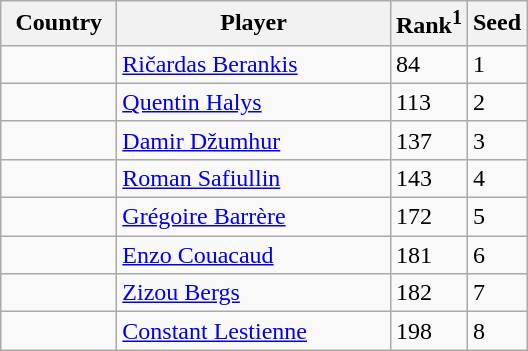<table class="sortable wikitable">
<tr>
<th width="70">Country</th>
<th width="175">Player</th>
<th>Rank<sup>1</sup></th>
<th>Seed</th>
</tr>
<tr>
<td></td>
<td><a href='#'>Ričardas Berankis</a></td>
<td>84</td>
<td>1</td>
</tr>
<tr>
<td></td>
<td><a href='#'>Quentin Halys</a></td>
<td>113</td>
<td>2</td>
</tr>
<tr>
<td></td>
<td><a href='#'>Damir Džumhur</a></td>
<td>137</td>
<td>3</td>
</tr>
<tr>
<td></td>
<td><a href='#'>Roman Safiullin</a></td>
<td>143</td>
<td>4</td>
</tr>
<tr>
<td></td>
<td><a href='#'>Grégoire Barrère</a></td>
<td>172</td>
<td>5</td>
</tr>
<tr>
<td></td>
<td><a href='#'>Enzo Couacaud</a></td>
<td>181</td>
<td>6</td>
</tr>
<tr>
<td></td>
<td><a href='#'>Zizou Bergs</a></td>
<td>182</td>
<td>7</td>
</tr>
<tr>
<td></td>
<td><a href='#'>Constant Lestienne</a></td>
<td>198</td>
<td>8</td>
</tr>
</table>
